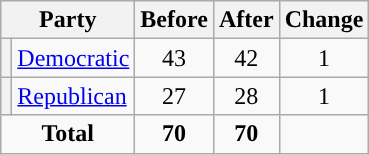<table class="wikitable" style="text-align:center;">
<tr>
<th colspan="2">Party</th>
<th>Before</th>
<th>After</th>
<th>Change</th>
</tr>
<tr>
<th style="background-color:"></th>
<td style="text-align:left;"><a href='#'>Democratic</a></td>
<td>43</td>
<td>42</td>
<td> 1</td>
</tr>
<tr>
<th style="background-color:"></th>
<td style="text-align:left;"><a href='#'>Republican</a></td>
<td>27</td>
<td>28</td>
<td> 1</td>
</tr>
<tr>
<td colspan="2"><strong>Total</strong></td>
<td><strong>70</strong></td>
<td><strong>70</strong></td>
<td></td>
</tr>
</table>
